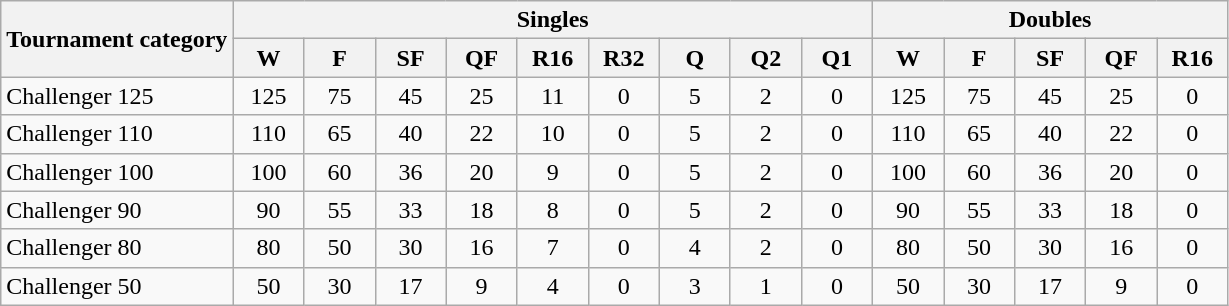<table class="wikitable" style=text-align:center>
<tr>
<th rowspan=2 align=center>Tournament category</th>
<th colspan=9 align=center>Singles</th>
<th colspan=5 align=center>Doubles</th>
</tr>
<tr>
<th width=40>W</th>
<th width=40>F</th>
<th width=40>SF</th>
<th width=40>QF</th>
<th width=40>R16</th>
<th width=40>R32</th>
<th width=40>Q</th>
<th width=40>Q2</th>
<th width=40>Q1</th>
<th width=40>W</th>
<th width=40>F</th>
<th width=40>SF</th>
<th width=40>QF</th>
<th width=40>R16</th>
</tr>
<tr>
<td align=left>Challenger 125</td>
<td>125</td>
<td>75</td>
<td>45</td>
<td>25</td>
<td>11</td>
<td>0</td>
<td>5</td>
<td>2</td>
<td>0</td>
<td>125</td>
<td>75</td>
<td>45</td>
<td>25</td>
<td>0</td>
</tr>
<tr>
<td align=left>Challenger 110</td>
<td>110</td>
<td>65</td>
<td>40</td>
<td>22</td>
<td>10</td>
<td>0</td>
<td>5</td>
<td>2</td>
<td>0</td>
<td>110</td>
<td>65</td>
<td>40</td>
<td>22</td>
<td>0</td>
</tr>
<tr>
<td align=left>Challenger 100</td>
<td>100</td>
<td>60</td>
<td>36</td>
<td>20</td>
<td>9</td>
<td>0</td>
<td>5</td>
<td>2</td>
<td>0</td>
<td>100</td>
<td>60</td>
<td>36</td>
<td>20</td>
<td>0</td>
</tr>
<tr>
<td align=left>Challenger 90</td>
<td>90</td>
<td>55</td>
<td>33</td>
<td>18</td>
<td>8</td>
<td>0</td>
<td>5</td>
<td>2</td>
<td>0</td>
<td>90</td>
<td>55</td>
<td>33</td>
<td>18</td>
<td>0</td>
</tr>
<tr>
<td align=left>Challenger 80</td>
<td>80</td>
<td>50</td>
<td>30</td>
<td>16</td>
<td>7</td>
<td>0</td>
<td>4</td>
<td>2</td>
<td>0</td>
<td>80</td>
<td>50</td>
<td>30</td>
<td>16</td>
<td>0</td>
</tr>
<tr>
<td align=left>Challenger 50</td>
<td>50</td>
<td>30</td>
<td>17</td>
<td>9</td>
<td>4</td>
<td>0</td>
<td>3</td>
<td>1</td>
<td>0</td>
<td>50</td>
<td>30</td>
<td>17</td>
<td>9</td>
<td>0</td>
</tr>
</table>
